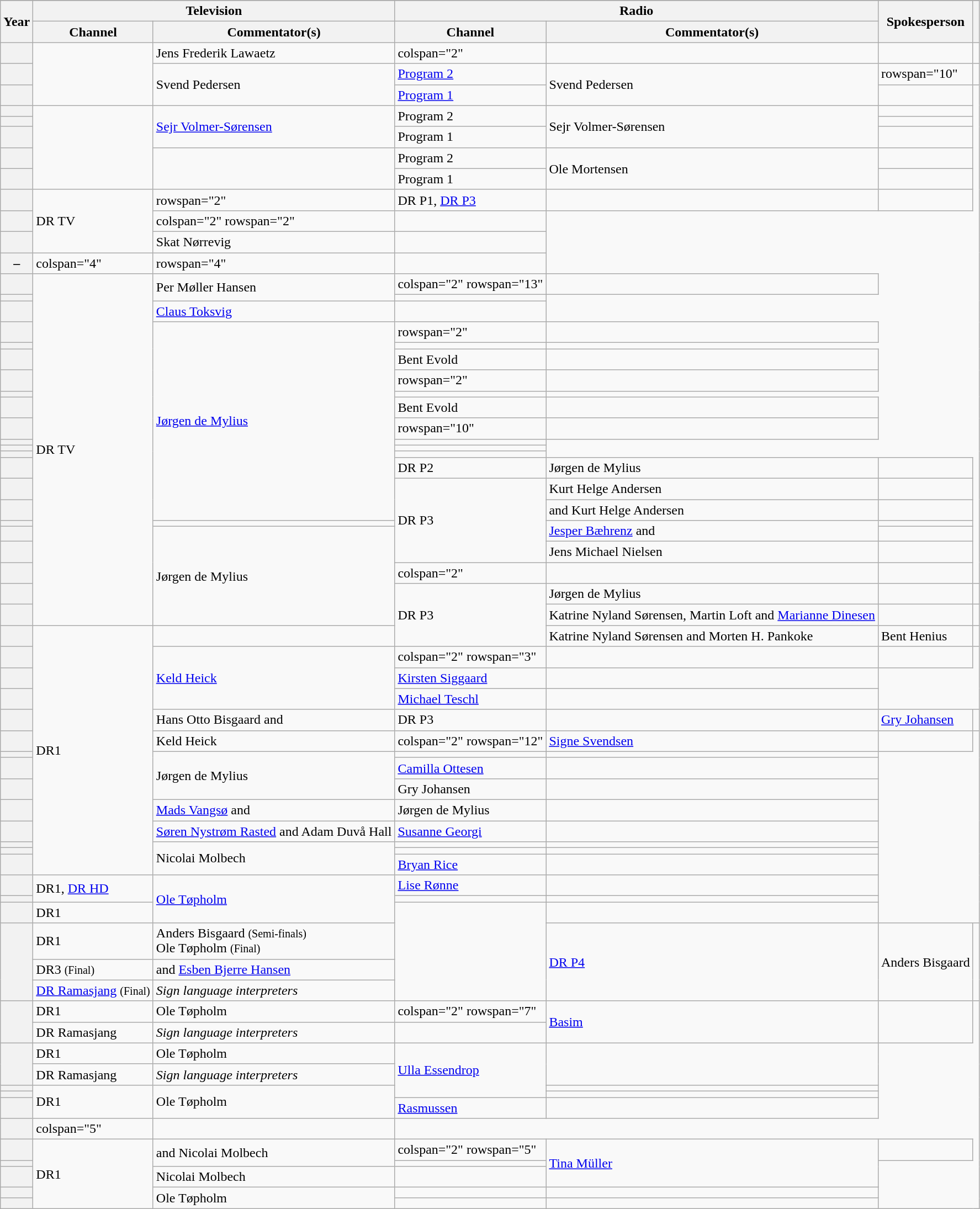<table class="wikitable plainrowheaders sticky-header" text-align:left;">
<tr>
</tr>
<tr>
<th rowspan="2">Year</th>
<th colspan="2">Television</th>
<th colspan="2">Radio</th>
<th rowspan="2">Spokesperson</th>
<th rowspan="2" class="unsortable"></th>
</tr>
<tr>
<th>Channel</th>
<th>Commentator(s)</th>
<th>Channel</th>
<th>Commentator(s)</th>
</tr>
<tr>
<th scope="row"></th>
<td rowspan="3"></td>
<td>Jens Frederik Lawaetz</td>
<td>colspan="2" </td>
<td></td>
<td style="text-align:center"></td>
</tr>
<tr>
<th scope="row"></th>
<td rowspan="2">Svend Pedersen</td>
<td><a href='#'>Program 2</a></td>
<td rowspan="2">Svend Pedersen</td>
<td>rowspan="10" </td>
<td style="text-align:center"></td>
</tr>
<tr>
<th scope="row"></th>
<td><a href='#'>Program 1</a></td>
<td style="text-align:center"></td>
</tr>
<tr>
<th scope="row"></th>
<td rowspan="5"></td>
<td rowspan="3"><a href='#'>Sejr Volmer-Sørensen</a></td>
<td rowspan="2">Program 2</td>
<td rowspan="3">Sejr Volmer-Sørensen</td>
<td style="text-align:center"></td>
</tr>
<tr>
<th scope="row"></th>
<td style="text-align:center"></td>
</tr>
<tr>
<th scope="row"></th>
<td>Program 1</td>
<td style="text-align:center"></td>
</tr>
<tr>
<th scope="row"></th>
<td rowspan="2"></td>
<td>Program 2</td>
<td rowspan="2">Ole Mortensen</td>
<td style="text-align:center"></td>
</tr>
<tr>
<th scope="row"></th>
<td>Program 1</td>
<td style="text-align:center"></td>
</tr>
<tr>
<th scope="row"></th>
<td rowspan="3">DR TV</td>
<td>rowspan="2" </td>
<td>DR P1, <a href='#'>DR P3</a></td>
<td></td>
<td style="text-align:center"></td>
</tr>
<tr>
<th scope="row"></th>
<td>colspan="2" rowspan="2" </td>
<td style="text-align:center"></td>
</tr>
<tr>
<th scope="row"></th>
<td>Skat Nørrevig</td>
<td style="text-align:center"></td>
</tr>
<tr>
<th scope="row">–</th>
<td>colspan="4" </td>
<td>rowspan="4" </td>
<td style="text-align:center"></td>
</tr>
<tr>
<th scope="row"></th>
<td rowspan="22">DR TV</td>
<td rowspan="2">Per Møller Hansen</td>
<td>colspan="2" rowspan="13" </td>
<td style="text-align:center"></td>
</tr>
<tr>
<th scope="row"></th>
<td style="text-align:center"></td>
</tr>
<tr>
<th scope="row"></th>
<td><a href='#'>Claus Toksvig</a></td>
<td style="text-align:center"></td>
</tr>
<tr>
<th scope="row"></th>
<td rowspan="13"><a href='#'>Jørgen de Mylius</a></td>
<td>rowspan="2" </td>
<td style="text-align:center"></td>
</tr>
<tr>
<th scope="row"></th>
<td style="text-align:center"></td>
</tr>
<tr>
<th scope="row"></th>
<td>Bent Evold</td>
<td style="text-align:center"></td>
</tr>
<tr>
<th scope="row"></th>
<td>rowspan="2" </td>
<td style="text-align:center"></td>
</tr>
<tr>
<th scope="row"></th>
<td style="text-align:center"></td>
</tr>
<tr>
<th scope="row"></th>
<td>Bent Evold</td>
<td style="text-align:center"></td>
</tr>
<tr>
<th scope="row"></th>
<td>rowspan="10" </td>
<td style="text-align:center"></td>
</tr>
<tr>
<th scope="row"></th>
<td style="text-align:center"></td>
</tr>
<tr>
<th scope="row"></th>
<td style="text-align:center"></td>
</tr>
<tr>
<th scope="row"></th>
<td style="text-align:center"></td>
</tr>
<tr>
<th scope="row"></th>
<td>DR P2</td>
<td>Jørgen de Mylius</td>
<td style="text-align:center"></td>
</tr>
<tr>
<th scope="row"></th>
<td rowspan="5">DR P3</td>
<td>Kurt Helge Andersen</td>
<td style="text-align:center"></td>
</tr>
<tr>
<th scope="row"></th>
<td> and Kurt Helge Andersen</td>
<td style="text-align:center"></td>
</tr>
<tr>
<th scope="row"></th>
<td></td>
<td rowspan="2"><a href='#'>Jesper Bæhrenz</a> and </td>
<td style="text-align:center"></td>
</tr>
<tr>
<th scope="row"></th>
<td rowspan="5">Jørgen de Mylius</td>
<td style="text-align:center"></td>
</tr>
<tr>
<th scope="row"></th>
<td>Jens Michael Nielsen</td>
<td style="text-align:center"></td>
</tr>
<tr>
<th scope="row"></th>
<td>colspan="2" </td>
<td></td>
<td style="text-align:center"></td>
</tr>
<tr>
<th scope="row"></th>
<td rowspan="3">DR P3</td>
<td>Jørgen de Mylius</td>
<td></td>
<td style="text-align:center"></td>
</tr>
<tr>
<th scope="row"></th>
<td>Katrine Nyland Sørensen, Martin Loft and <a href='#'>Marianne Dinesen</a></td>
<td></td>
<td style="text-align:center"></td>
</tr>
<tr>
<th scope="row"></th>
<td rowspan="14">DR1</td>
<td></td>
<td>Katrine Nyland Sørensen and Morten H. Pankoke</td>
<td>Bent Henius</td>
<td style="text-align:center"></td>
</tr>
<tr>
<th scope="row"></th>
<td rowspan="3"><a href='#'>Keld Heick</a></td>
<td>colspan="2" rowspan="3" </td>
<td></td>
<td style="text-align:center"></td>
</tr>
<tr>
<th scope="row"></th>
<td><a href='#'>Kirsten Siggaard</a></td>
<td style="text-align:center"></td>
</tr>
<tr>
<th scope="row"></th>
<td><a href='#'>Michael Teschl</a></td>
<td style="text-align:center"></td>
</tr>
<tr>
<th scope="row"></th>
<td>Hans Otto Bisgaard and </td>
<td>DR P3</td>
<td></td>
<td><a href='#'>Gry Johansen</a></td>
<td style="text-align:center"></td>
</tr>
<tr>
<th scope="row"></th>
<td>Keld Heick</td>
<td>colspan="2" rowspan="12" </td>
<td><a href='#'>Signe Svendsen</a></td>
<td style="text-align:center"></td>
</tr>
<tr>
<th scope="row"></th>
<td rowspan="3">Jørgen de Mylius</td>
<td></td>
<td style="text-align:center"></td>
</tr>
<tr>
<th scope="row"></th>
<td><a href='#'>Camilla Ottesen</a></td>
<td style="text-align:center"></td>
</tr>
<tr>
<th scope="row"></th>
<td>Gry Johansen</td>
<td style="text-align:center"></td>
</tr>
<tr>
<th scope="row"></th>
<td><a href='#'>Mads Vangsø</a> and </td>
<td>Jørgen de Mylius</td>
<td style="text-align:center"></td>
</tr>
<tr>
<th scope="row"></th>
<td><a href='#'>Søren Nystrøm Rasted</a> and Adam Duvå Hall</td>
<td><a href='#'>Susanne Georgi</a></td>
<td style="text-align:center"></td>
</tr>
<tr>
<th scope="row"></th>
<td rowspan="3">Nicolai Molbech</td>
<td></td>
<td style="text-align:center"></td>
</tr>
<tr>
<th scope="row"></th>
<td></td>
<td style="text-align:center"></td>
</tr>
<tr>
<th scope="row"></th>
<td><a href='#'>Bryan Rice</a></td>
<td style="text-align:center"></td>
</tr>
<tr>
<th scope="row"></th>
<td rowspan="2">DR1, <a href='#'>DR HD</a></td>
<td rowspan="3"><a href='#'>Ole Tøpholm</a></td>
<td><a href='#'>Lise Rønne</a></td>
<td style="text-align:center"></td>
</tr>
<tr>
<th scope="row"></th>
<td></td>
<td style="text-align:center"></td>
</tr>
<tr>
<th scope="row"></th>
<td>DR1</td>
<td rowspan="4"></td>
<td style="text-align:center"></td>
</tr>
<tr>
<th scope="row" rowspan="3"></th>
<td>DR1</td>
<td>Anders Bisgaard <small>(Semi-finals)</small><br> Ole Tøpholm <small>(Final)</small></td>
<td rowspan="3"><a href='#'>DR P4</a></td>
<td rowspan="3">Anders Bisgaard</td>
<td style="text-align:center" rowspan="3"></td>
</tr>
<tr>
<td>DR3 <small>(Final)</small></td>
<td> and <a href='#'>Esben Bjerre Hansen</a></td>
</tr>
<tr>
<td><a href='#'>DR Ramasjang</a> <small>(Final)</small></td>
<td><em>Sign language interpreters</em></td>
</tr>
<tr>
<th scope="row" rowspan="2"></th>
<td>DR1</td>
<td>Ole Tøpholm</td>
<td>colspan="2" rowspan="7" </td>
<td rowspan="2"><a href='#'>Basim</a></td>
<td style="text-align:center" rowspan="2"></td>
</tr>
<tr>
<td>DR Ramasjang</td>
<td><em>Sign language interpreters</em></td>
</tr>
<tr>
<th scope="row" rowspan="2"></th>
<td>DR1</td>
<td>Ole Tøpholm</td>
<td rowspan="4"><a href='#'>Ulla Essendrop</a></td>
<td style="text-align:center" rowspan="2"></td>
</tr>
<tr>
<td>DR Ramasjang</td>
<td><em>Sign language interpreters</em></td>
</tr>
<tr>
<th scope="row"></th>
<td rowspan="3">DR1</td>
<td rowspan="3">Ole Tøpholm</td>
<td style="text-align:center"></td>
</tr>
<tr>
<th scope="row"></th>
<td style="text-align:center"></td>
</tr>
<tr>
<th scope="row"></th>
<td><a href='#'>Rasmussen</a></td>
<td style="text-align:center"></td>
</tr>
<tr>
<th scope="row"><s></s></th>
<td>colspan="5" </td>
<td></td>
</tr>
<tr>
<th scope="row"></th>
<td rowspan="5">DR1</td>
<td rowspan="2"> and Nicolai Molbech</td>
<td>colspan="2" rowspan="5" </td>
<td rowspan="3"><a href='#'>Tina Müller</a></td>
<td style="text-align:center"></td>
</tr>
<tr>
<th scope="row"></th>
<td style="text-align:center"></td>
</tr>
<tr>
<th scope="row"></th>
<td>Nicolai Molbech</td>
<td style="text-align:center"></td>
</tr>
<tr>
<th scope="row"></th>
<td rowspan="2">Ole Tøpholm</td>
<td></td>
<td style="text-align:center"></td>
</tr>
<tr>
<th scope="row"></th>
<td></td>
<td style="text-align:center"></td>
</tr>
</table>
